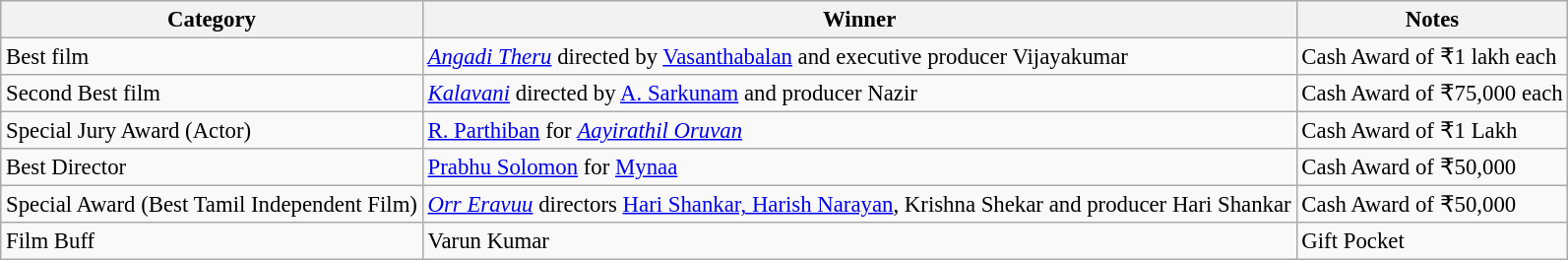<table class="wikitable sortable" style="font-size: 95%;">
<tr>
<th>Category</th>
<th>Winner </th>
<th>Notes</th>
</tr>
<tr>
<td>Best film</td>
<td><em><a href='#'>Angadi Theru</a></em> directed by <a href='#'>Vasanthabalan</a> and executive producer Vijayakumar</td>
<td>Cash Award of ₹1 lakh each</td>
</tr>
<tr>
<td>Second Best film</td>
<td><em><a href='#'>Kalavani</a></em> directed by <a href='#'>A. Sarkunam</a> and producer Nazir</td>
<td>Cash Award of ₹75,000 each</td>
</tr>
<tr>
<td>Special Jury Award (Actor)</td>
<td><a href='#'>R. Parthiban</a> for <em><a href='#'>Aayirathil Oruvan</a></em></td>
<td>Cash Award of ₹1 Lakh</td>
</tr>
<tr>
<td>Best Director</td>
<td><a href='#'>Prabhu Solomon</a> for <a href='#'>Mynaa</a></td>
<td>Cash Award of ₹50,000</td>
</tr>
<tr>
<td>Special Award (Best Tamil Independent Film)</td>
<td><em><a href='#'>Orr Eravuu</a></em> directors <a href='#'>Hari Shankar, Harish Narayan</a>, Krishna Shekar and producer Hari Shankar</td>
<td>Cash Award of ₹50,000</td>
</tr>
<tr>
<td>Film Buff</td>
<td>Varun Kumar</td>
<td>Gift Pocket</td>
</tr>
</table>
